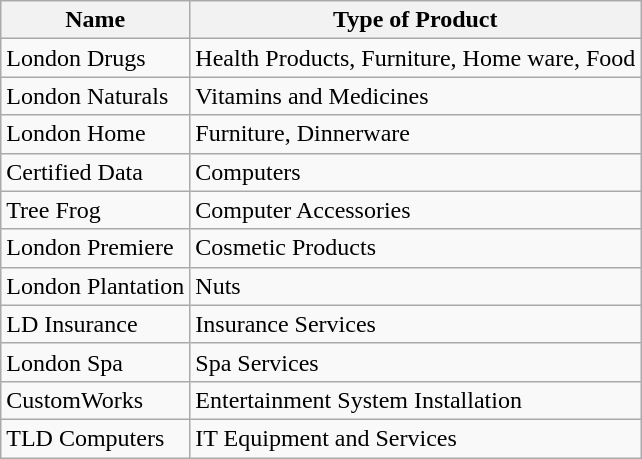<table class="wikitable">
<tr>
<th>Name</th>
<th>Type of Product</th>
</tr>
<tr>
<td>London Drugs</td>
<td>Health Products, Furniture, Home ware, Food</td>
</tr>
<tr>
<td>London Naturals</td>
<td>Vitamins and Medicines</td>
</tr>
<tr>
<td>London Home</td>
<td>Furniture, Dinnerware</td>
</tr>
<tr>
<td>Certified Data</td>
<td>Computers</td>
</tr>
<tr>
<td>Tree Frog</td>
<td>Computer Accessories</td>
</tr>
<tr>
<td>London Premiere</td>
<td>Cosmetic Products</td>
</tr>
<tr>
<td>London Plantation</td>
<td>Nuts</td>
</tr>
<tr>
<td>LD Insurance</td>
<td>Insurance Services</td>
</tr>
<tr>
<td>London Spa</td>
<td>Spa Services</td>
</tr>
<tr>
<td>CustomWorks</td>
<td>Entertainment System Installation</td>
</tr>
<tr>
<td>TLD Computers</td>
<td>IT Equipment and Services</td>
</tr>
</table>
